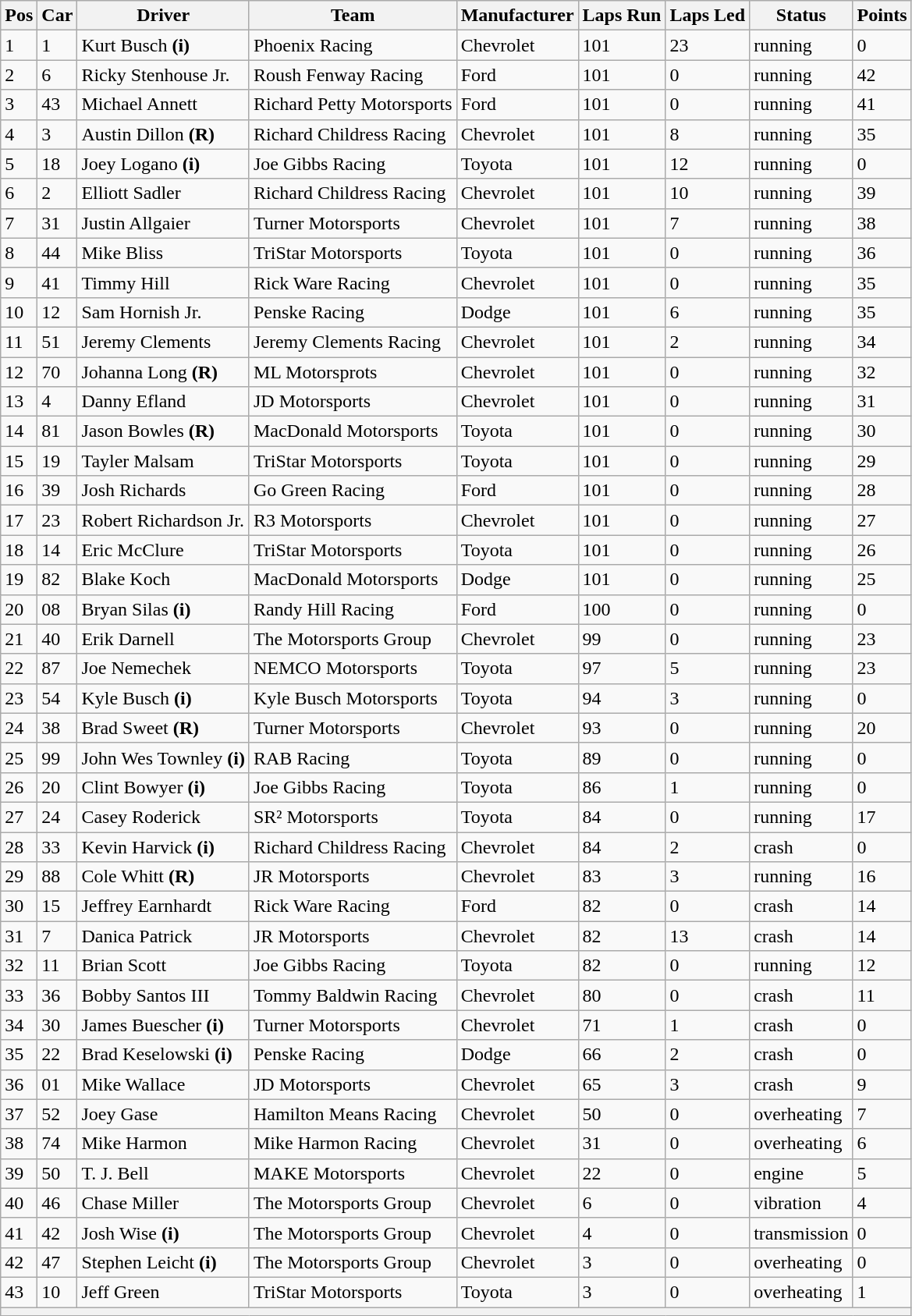<table class="sortable wikitable" border="1">
<tr>
<th>Pos</th>
<th>Car</th>
<th>Driver</th>
<th>Team</th>
<th>Manufacturer</th>
<th>Laps Run</th>
<th>Laps Led</th>
<th>Status</th>
<th>Points</th>
</tr>
<tr>
<td>1</td>
<td>1</td>
<td>Kurt Busch <strong>(i)</strong></td>
<td>Phoenix Racing</td>
<td>Chevrolet</td>
<td>101</td>
<td>23</td>
<td>running</td>
<td>0</td>
</tr>
<tr>
<td>2</td>
<td>6</td>
<td>Ricky Stenhouse Jr.</td>
<td>Roush Fenway Racing</td>
<td>Ford</td>
<td>101</td>
<td>0</td>
<td>running</td>
<td>42</td>
</tr>
<tr>
<td>3</td>
<td>43</td>
<td>Michael Annett</td>
<td>Richard Petty Motorsports</td>
<td>Ford</td>
<td>101</td>
<td>0</td>
<td>running</td>
<td>41</td>
</tr>
<tr>
<td>4</td>
<td>3</td>
<td>Austin Dillon <strong>(R)</strong></td>
<td>Richard Childress Racing</td>
<td>Chevrolet</td>
<td>101</td>
<td>8</td>
<td>running</td>
<td>35</td>
</tr>
<tr>
<td>5</td>
<td>18</td>
<td>Joey Logano <strong>(i)</strong></td>
<td>Joe Gibbs Racing</td>
<td>Toyota</td>
<td>101</td>
<td>12</td>
<td>running</td>
<td>0</td>
</tr>
<tr>
<td>6</td>
<td>2</td>
<td>Elliott Sadler</td>
<td>Richard Childress Racing</td>
<td>Chevrolet</td>
<td>101</td>
<td>10</td>
<td>running</td>
<td>39</td>
</tr>
<tr>
<td>7</td>
<td>31</td>
<td>Justin Allgaier</td>
<td>Turner Motorsports</td>
<td>Chevrolet</td>
<td>101</td>
<td>7</td>
<td>running</td>
<td>38</td>
</tr>
<tr>
<td>8</td>
<td>44</td>
<td>Mike Bliss</td>
<td>TriStar Motorsports</td>
<td>Toyota</td>
<td>101</td>
<td>0</td>
<td>running</td>
<td>36</td>
</tr>
<tr>
<td>9</td>
<td>41</td>
<td>Timmy Hill</td>
<td>Rick Ware Racing</td>
<td>Chevrolet</td>
<td>101</td>
<td>0</td>
<td>running</td>
<td>35</td>
</tr>
<tr>
<td>10</td>
<td>12</td>
<td>Sam Hornish Jr.</td>
<td>Penske Racing</td>
<td>Dodge</td>
<td>101</td>
<td>6</td>
<td>running</td>
<td>35</td>
</tr>
<tr>
<td>11</td>
<td>51</td>
<td>Jeremy Clements</td>
<td>Jeremy Clements Racing</td>
<td>Chevrolet</td>
<td>101</td>
<td>2</td>
<td>running</td>
<td>34</td>
</tr>
<tr>
<td>12</td>
<td>70</td>
<td>Johanna Long <strong>(R)</strong></td>
<td>ML Motorsprots</td>
<td>Chevrolet</td>
<td>101</td>
<td>0</td>
<td>running</td>
<td>32</td>
</tr>
<tr>
<td>13</td>
<td>4</td>
<td>Danny Efland</td>
<td>JD Motorsports</td>
<td>Chevrolet</td>
<td>101</td>
<td>0</td>
<td>running</td>
<td>31</td>
</tr>
<tr>
<td>14</td>
<td>81</td>
<td>Jason Bowles <strong>(R)</strong></td>
<td>MacDonald Motorsports</td>
<td>Toyota</td>
<td>101</td>
<td>0</td>
<td>running</td>
<td>30</td>
</tr>
<tr>
<td>15</td>
<td>19</td>
<td>Tayler Malsam</td>
<td>TriStar Motorsports</td>
<td>Toyota</td>
<td>101</td>
<td>0</td>
<td>running</td>
<td>29</td>
</tr>
<tr>
<td>16</td>
<td>39</td>
<td>Josh Richards</td>
<td>Go Green Racing</td>
<td>Ford</td>
<td>101</td>
<td>0</td>
<td>running</td>
<td>28</td>
</tr>
<tr>
<td>17</td>
<td>23</td>
<td>Robert Richardson Jr.</td>
<td>R3 Motorsports</td>
<td>Chevrolet</td>
<td>101</td>
<td>0</td>
<td>running</td>
<td>27</td>
</tr>
<tr>
<td>18</td>
<td>14</td>
<td>Eric McClure</td>
<td>TriStar Motorsports</td>
<td>Toyota</td>
<td>101</td>
<td>0</td>
<td>running</td>
<td>26</td>
</tr>
<tr>
<td>19</td>
<td>82</td>
<td>Blake Koch</td>
<td>MacDonald Motorsports</td>
<td>Dodge</td>
<td>101</td>
<td>0</td>
<td>running</td>
<td>25</td>
</tr>
<tr>
<td>20</td>
<td>08</td>
<td>Bryan Silas <strong>(i)</strong></td>
<td>Randy Hill Racing</td>
<td>Ford</td>
<td>100</td>
<td>0</td>
<td>running</td>
<td>0</td>
</tr>
<tr>
<td>21</td>
<td>40</td>
<td>Erik Darnell</td>
<td>The Motorsports Group</td>
<td>Chevrolet</td>
<td>99</td>
<td>0</td>
<td>running</td>
<td>23</td>
</tr>
<tr>
<td>22</td>
<td>87</td>
<td>Joe Nemechek</td>
<td>NEMCO Motorsports</td>
<td>Toyota</td>
<td>97</td>
<td>5</td>
<td>running</td>
<td>23</td>
</tr>
<tr>
<td>23</td>
<td>54</td>
<td>Kyle Busch <strong>(i)</strong></td>
<td>Kyle Busch Motorsports</td>
<td>Toyota</td>
<td>94</td>
<td>3</td>
<td>running</td>
<td>0</td>
</tr>
<tr>
<td>24</td>
<td>38</td>
<td>Brad Sweet <strong>(R)</strong></td>
<td>Turner Motorsports</td>
<td>Chevrolet</td>
<td>93</td>
<td>0</td>
<td>running</td>
<td>20</td>
</tr>
<tr>
<td>25</td>
<td>99</td>
<td>John Wes Townley <strong>(i)</strong></td>
<td>RAB Racing</td>
<td>Toyota</td>
<td>89</td>
<td>0</td>
<td>running</td>
<td>0</td>
</tr>
<tr>
<td>26</td>
<td>20</td>
<td>Clint Bowyer <strong>(i)</strong></td>
<td>Joe Gibbs Racing</td>
<td>Toyota</td>
<td>86</td>
<td>1</td>
<td>running</td>
<td>0</td>
</tr>
<tr>
<td>27</td>
<td>24</td>
<td>Casey Roderick</td>
<td>SR² Motorsports</td>
<td>Toyota</td>
<td>84</td>
<td>0</td>
<td>running</td>
<td>17</td>
</tr>
<tr>
<td>28</td>
<td>33</td>
<td>Kevin Harvick <strong>(i)</strong></td>
<td>Richard Childress Racing</td>
<td>Chevrolet</td>
<td>84</td>
<td>2</td>
<td>crash</td>
<td>0</td>
</tr>
<tr>
<td>29</td>
<td>88</td>
<td>Cole Whitt <strong>(R)</strong></td>
<td>JR Motorsports</td>
<td>Chevrolet</td>
<td>83</td>
<td>3</td>
<td>running</td>
<td>16</td>
</tr>
<tr>
<td>30</td>
<td>15</td>
<td>Jeffrey Earnhardt</td>
<td>Rick Ware Racing</td>
<td>Ford</td>
<td>82</td>
<td>0</td>
<td>crash</td>
<td>14</td>
</tr>
<tr>
<td>31</td>
<td>7</td>
<td>Danica Patrick</td>
<td>JR Motorsports</td>
<td>Chevrolet</td>
<td>82</td>
<td>13</td>
<td>crash</td>
<td>14</td>
</tr>
<tr>
<td>32</td>
<td>11</td>
<td>Brian Scott</td>
<td>Joe Gibbs Racing</td>
<td>Toyota</td>
<td>82</td>
<td>0</td>
<td>running</td>
<td>12</td>
</tr>
<tr>
<td>33</td>
<td>36</td>
<td>Bobby Santos III</td>
<td>Tommy Baldwin Racing</td>
<td>Chevrolet</td>
<td>80</td>
<td>0</td>
<td>crash</td>
<td>11</td>
</tr>
<tr>
<td>34</td>
<td>30</td>
<td>James Buescher <strong>(i)</strong></td>
<td>Turner Motorsports</td>
<td>Chevrolet</td>
<td>71</td>
<td>1</td>
<td>crash</td>
<td>0</td>
</tr>
<tr>
<td>35</td>
<td>22</td>
<td>Brad Keselowski <strong>(i)</strong></td>
<td>Penske Racing</td>
<td>Dodge</td>
<td>66</td>
<td>2</td>
<td>crash</td>
<td>0</td>
</tr>
<tr>
<td>36</td>
<td>01</td>
<td>Mike Wallace</td>
<td>JD Motorsports</td>
<td>Chevrolet</td>
<td>65</td>
<td>3</td>
<td>crash</td>
<td>9</td>
</tr>
<tr>
<td>37</td>
<td>52</td>
<td>Joey Gase</td>
<td>Hamilton Means Racing</td>
<td>Chevrolet</td>
<td>50</td>
<td>0</td>
<td>overheating</td>
<td>7</td>
</tr>
<tr>
<td>38</td>
<td>74</td>
<td>Mike Harmon</td>
<td>Mike Harmon Racing</td>
<td>Chevrolet</td>
<td>31</td>
<td>0</td>
<td>overheating</td>
<td>6</td>
</tr>
<tr>
<td>39</td>
<td>50</td>
<td>T. J. Bell</td>
<td>MAKE Motorsports</td>
<td>Chevrolet</td>
<td>22</td>
<td>0</td>
<td>engine</td>
<td>5</td>
</tr>
<tr>
<td>40</td>
<td>46</td>
<td>Chase Miller</td>
<td>The Motorsports Group</td>
<td>Chevrolet</td>
<td>6</td>
<td>0</td>
<td>vibration</td>
<td>4</td>
</tr>
<tr>
<td>41</td>
<td>42</td>
<td>Josh Wise <strong>(i)</strong></td>
<td>The Motorsports Group</td>
<td>Chevrolet</td>
<td>4</td>
<td>0</td>
<td>transmission</td>
<td>0</td>
</tr>
<tr>
<td>42</td>
<td>47</td>
<td>Stephen Leicht <strong>(i)</strong></td>
<td>The Motorsports Group</td>
<td>Chevrolet</td>
<td>3</td>
<td>0</td>
<td>overheating</td>
<td>0</td>
</tr>
<tr>
<td>43</td>
<td>10</td>
<td>Jeff Green</td>
<td>TriStar Motorsports</td>
<td>Toyota</td>
<td>3</td>
<td>0</td>
<td>overheating</td>
<td>1</td>
</tr>
<tr>
<th colspan="9"></th>
</tr>
</table>
